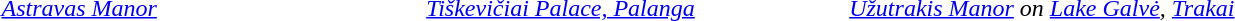<table class="graytable">
<tr>
<td width="29%"></td>
<td width="5%"></td>
<td width="32%"></td>
<td width="5%"></td>
<td></td>
</tr>
<tr>
<td align="center"><em><a href='#'>Astravas Manor</a></em></td>
<td></td>
<td align="center"><em><a href='#'>Tiškevičiai Palace, Palanga</a></em></td>
<td></td>
<td align="center"><em><a href='#'>Užutrakis Manor</a> on <a href='#'>Lake Galvė</a>, <a href='#'>Trakai</a></em></td>
</tr>
</table>
